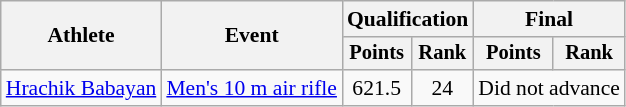<table class="wikitable" style="font-size:90%">
<tr>
<th rowspan="2">Athlete</th>
<th rowspan="2">Event</th>
<th colspan=2>Qualification</th>
<th colspan=2>Final</th>
</tr>
<tr style="font-size:95%">
<th>Points</th>
<th>Rank</th>
<th>Points</th>
<th>Rank</th>
</tr>
<tr align=center>
<td align=left><a href='#'>Hrachik Babayan</a></td>
<td align=left><a href='#'>Men's 10 m air rifle</a></td>
<td>621.5</td>
<td>24</td>
<td colspan=2>Did not advance</td>
</tr>
</table>
